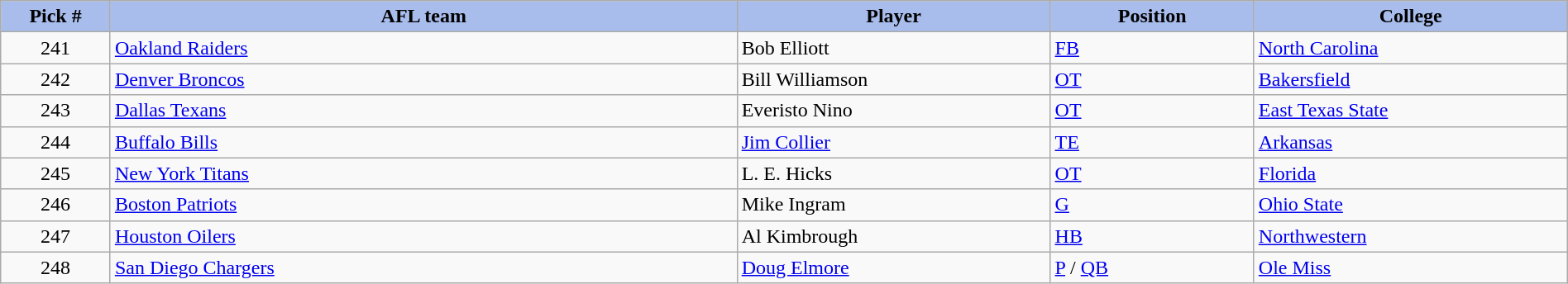<table class="wikitable sortable sortable" style="width: 100%">
<tr>
<th style="background:#A8BDEC;" width=7%>Pick #</th>
<th width=40% style="background:#A8BDEC;">AFL team</th>
<th width=20% style="background:#A8BDEC;">Player</th>
<th width=13% style="background:#A8BDEC;">Position</th>
<th style="background:#A8BDEC;">College</th>
</tr>
<tr>
<td align="center">241</td>
<td><a href='#'>Oakland Raiders</a></td>
<td>Bob Elliott</td>
<td><a href='#'>FB</a></td>
<td><a href='#'>North Carolina</a></td>
</tr>
<tr>
<td align="center">242</td>
<td><a href='#'>Denver Broncos</a></td>
<td>Bill Williamson</td>
<td><a href='#'>OT</a></td>
<td><a href='#'>Bakersfield</a></td>
</tr>
<tr>
<td align="center">243</td>
<td><a href='#'>Dallas Texans</a></td>
<td>Everisto Nino</td>
<td><a href='#'>OT</a></td>
<td><a href='#'>East Texas State</a></td>
</tr>
<tr>
<td align="center">244</td>
<td><a href='#'>Buffalo Bills</a></td>
<td><a href='#'>Jim Collier</a></td>
<td><a href='#'>TE</a></td>
<td><a href='#'>Arkansas</a></td>
</tr>
<tr>
<td align="center">245</td>
<td><a href='#'>New York Titans</a></td>
<td>L. E. Hicks</td>
<td><a href='#'>OT</a></td>
<td><a href='#'>Florida</a></td>
</tr>
<tr>
<td align="center">246</td>
<td><a href='#'>Boston Patriots</a></td>
<td>Mike Ingram</td>
<td><a href='#'>G</a></td>
<td><a href='#'>Ohio State</a></td>
</tr>
<tr>
<td align="center">247</td>
<td><a href='#'>Houston Oilers</a></td>
<td>Al Kimbrough</td>
<td><a href='#'>HB</a></td>
<td><a href='#'>Northwestern</a></td>
</tr>
<tr>
<td align="center">248</td>
<td><a href='#'>San Diego Chargers</a></td>
<td><a href='#'>Doug Elmore</a></td>
<td><a href='#'>P</a> / <a href='#'>QB</a></td>
<td><a href='#'>Ole Miss</a></td>
</tr>
</table>
